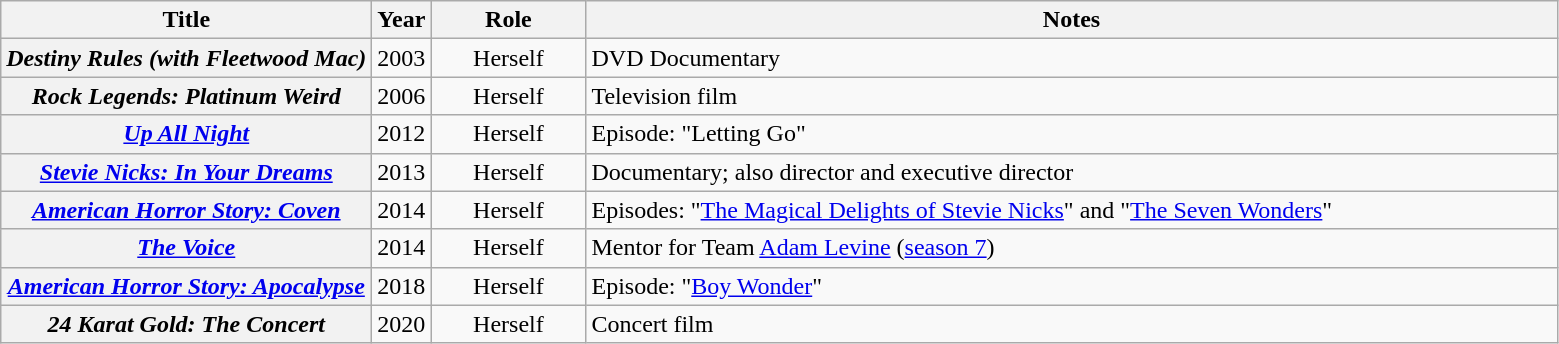<table class="wikitable sortable plainrowheaders" style="text-align:center;">
<tr>
<th scope="col" style="width:15em;">Title</th>
<th scope="col" style="width:2em;">Year</th>
<th scope="col" style="width:6em;">Role</th>
<th scope="col" style="width:40em;" class="unsortable">Notes</th>
</tr>
<tr>
<th scope="row"><em>Destiny Rules (with Fleetwood Mac)</em></th>
<td>2003</td>
<td>Herself</td>
<td align="left">DVD Documentary</td>
</tr>
<tr>
<th scope="row"><em>Rock Legends: Platinum Weird</em></th>
<td>2006</td>
<td>Herself</td>
<td align="left">Television film</td>
</tr>
<tr>
<th scope="row"><em><a href='#'>Up All Night</a></em></th>
<td>2012</td>
<td>Herself</td>
<td align="left">Episode: "Letting Go"</td>
</tr>
<tr>
<th scope="row"><em><a href='#'>Stevie Nicks: In Your Dreams</a></em></th>
<td>2013</td>
<td>Herself</td>
<td align="left">Documentary; also director and executive director</td>
</tr>
<tr>
<th scope="row"><em><a href='#'>American Horror Story: Coven</a></em></th>
<td>2014</td>
<td>Herself</td>
<td align="left">Episodes: "<a href='#'>The Magical Delights of Stevie Nicks</a>" and "<a href='#'>The Seven Wonders</a>"</td>
</tr>
<tr>
<th scope="row"><em><a href='#'>The Voice</a></em></th>
<td>2014</td>
<td>Herself</td>
<td align="left">Mentor for Team <a href='#'>Adam Levine</a> (<a href='#'>season 7</a>)</td>
</tr>
<tr>
<th scope="row"><em><a href='#'>American Horror Story: Apocalypse</a></em></th>
<td>2018</td>
<td>Herself</td>
<td align="left">Episode: "<a href='#'>Boy Wonder</a>"</td>
</tr>
<tr>
<th scope="row"><em>24 Karat Gold: The Concert</em></th>
<td>2020</td>
<td>Herself</td>
<td align="left">Concert film</td>
</tr>
</table>
